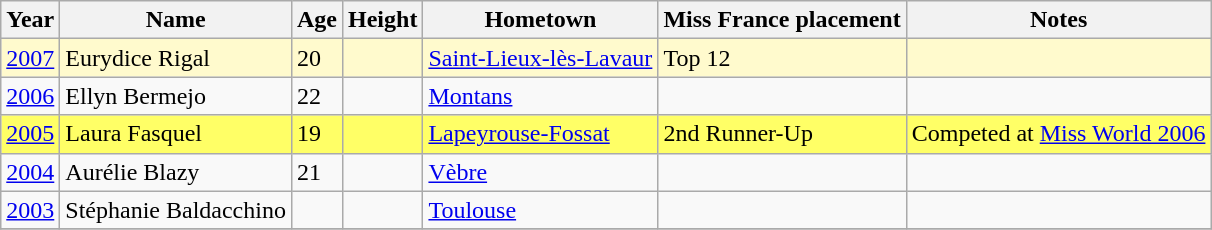<table class="wikitable sortable">
<tr>
<th>Year</th>
<th>Name</th>
<th>Age</th>
<th>Height</th>
<th>Hometown</th>
<th>Miss France placement</th>
<th>Notes</th>
</tr>
<tr bgcolor=#FFFACD>
<td><a href='#'>2007</a></td>
<td>Eurydice Rigal</td>
<td>20</td>
<td></td>
<td><a href='#'>Saint-Lieux-lès-Lavaur</a></td>
<td>Top 12</td>
<td></td>
</tr>
<tr>
<td><a href='#'>2006</a></td>
<td>Ellyn Bermejo</td>
<td>22</td>
<td></td>
<td><a href='#'>Montans</a></td>
<td></td>
<td></td>
</tr>
<tr bgcolor=#FFFF66>
<td><a href='#'>2005</a></td>
<td>Laura Fasquel</td>
<td>19</td>
<td></td>
<td><a href='#'>Lapeyrouse-Fossat</a></td>
<td>2nd Runner-Up</td>
<td>Competed at <a href='#'>Miss World 2006</a></td>
</tr>
<tr>
<td><a href='#'>2004</a></td>
<td>Aurélie Blazy</td>
<td>21</td>
<td></td>
<td><a href='#'>Vèbre</a></td>
<td></td>
<td></td>
</tr>
<tr>
<td><a href='#'>2003</a></td>
<td>Stéphanie Baldacchino</td>
<td></td>
<td></td>
<td><a href='#'>Toulouse</a></td>
<td></td>
<td></td>
</tr>
<tr>
</tr>
</table>
